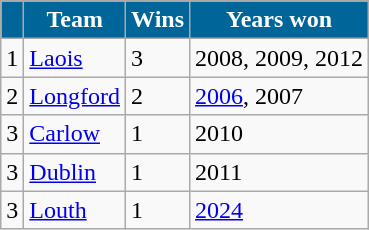<table class="wikitable">
<tr>
<th style="background:#069; color:white;"></th>
<th style="background:#069; color:white;">Team</th>
<th style="background:#069; color:white;">Wins</th>
<th style="background:#069; color:white;">Years won</th>
</tr>
<tr>
<td>1</td>
<td> <a href='#'>Laois</a></td>
<td>3</td>
<td>2008, 2009, 2012</td>
</tr>
<tr>
<td>2</td>
<td> <a href='#'>Longford</a></td>
<td>2</td>
<td><a href='#'>2006</a>, 2007</td>
</tr>
<tr>
<td>3</td>
<td> <a href='#'>Carlow</a></td>
<td>1</td>
<td>2010</td>
</tr>
<tr>
<td>3</td>
<td> <a href='#'>Dublin</a></td>
<td>1</td>
<td>2011</td>
</tr>
<tr>
<td>3</td>
<td> <a href='#'>Louth</a></td>
<td>1</td>
<td><a href='#'>2024</a></td>
</tr>
</table>
